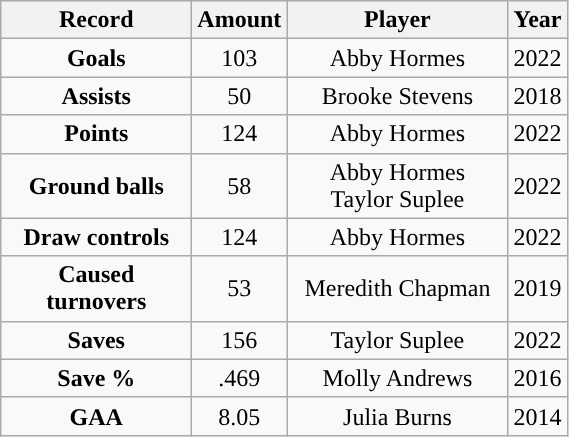<table class="wikitable">
<tr>
<th style="width:120px; ">Record</th>
<th style="width:35px; ">Amount</th>
<th style="width:140px; ">Player</th>
<th style="width:30px; ">Year</th>
</tr>
<tr style="text-align:center;">
<td><strong>Goals</strong></td>
<td>103</td>
<td>Abby Hormes</td>
<td>2022</td>
</tr>
<tr style="text-align:center;">
<td><strong>Assists</strong></td>
<td>50</td>
<td>Brooke Stevens</td>
<td>2018</td>
</tr>
<tr style="text-align:center;">
<td><strong>Points</strong></td>
<td>124</td>
<td>Abby Hormes</td>
<td>2022</td>
</tr>
<tr style="text-align:center;">
<td><strong>Ground balls</strong></td>
<td>58</td>
<td>Abby Hormes<br>Taylor Suplee</td>
<td>2022</td>
</tr>
<tr style="text-align:center;">
<td><strong>Draw controls</strong></td>
<td>124</td>
<td>Abby Hormes</td>
<td>2022</td>
</tr>
<tr style="text-align:center;">
<td><strong>Caused turnovers</strong></td>
<td>53</td>
<td>Meredith Chapman</td>
<td>2019</td>
</tr>
<tr style="text-align:center;">
<td><strong>Saves</strong></td>
<td>156</td>
<td>Taylor Suplee</td>
<td>2022</td>
</tr>
<tr style="text-align:center;">
<td><strong>Save %</strong></td>
<td>.469</td>
<td>Molly Andrews</td>
<td>2016</td>
</tr>
<tr style="text-align:center;">
<td><strong>GAA</strong></td>
<td>8.05</td>
<td>Julia Burns</td>
<td>2014</td>
</tr>
</table>
